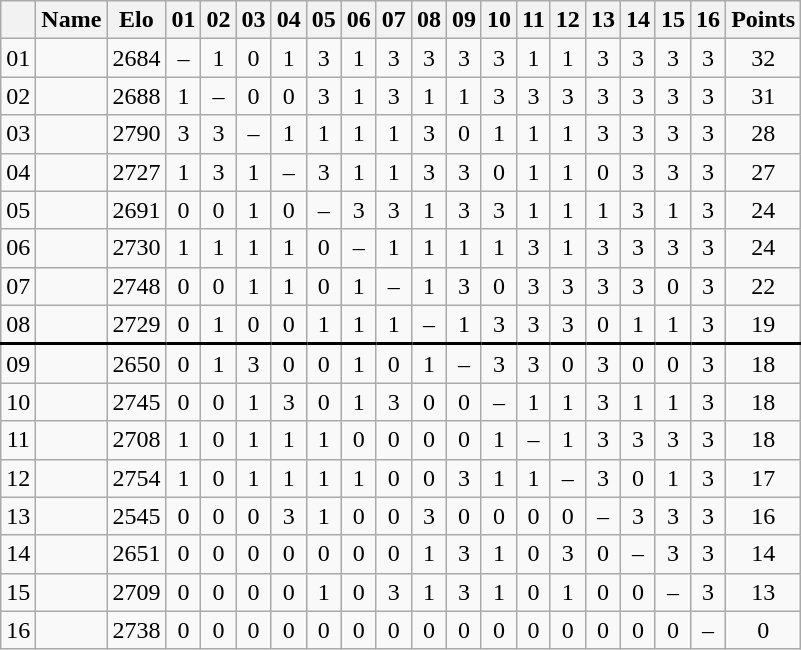<table class="wikitable" style="text-align:center">
<tr>
<th></th>
<th>Name</th>
<th>Elo</th>
<th>01</th>
<th>02</th>
<th>03</th>
<th>04</th>
<th>05</th>
<th>06</th>
<th>07</th>
<th>08</th>
<th>09</th>
<th>10</th>
<th>11</th>
<th>12</th>
<th>13</th>
<th>14</th>
<th>15</th>
<th>16</th>
<th>Points</th>
</tr>
<tr>
<td>01</td>
<td style="text-align:left;" data-sort-value="Sevian"></td>
<td>2684</td>
<td>–</td>
<td>1</td>
<td>0</td>
<td>1</td>
<td>3</td>
<td>1</td>
<td>3</td>
<td>3</td>
<td>3</td>
<td>3</td>
<td>1</td>
<td>1</td>
<td>3</td>
<td>3</td>
<td>3</td>
<td>3</td>
<td>32</td>
</tr>
<tr>
<td>02</td>
<td style="text-align:left;" data-sort-value="Erigaisi"></td>
<td>2688</td>
<td>1</td>
<td>–</td>
<td>0</td>
<td>0</td>
<td>3</td>
<td>1</td>
<td>3</td>
<td>1</td>
<td>1</td>
<td>3</td>
<td>3</td>
<td>3</td>
<td>3</td>
<td>3</td>
<td>3</td>
<td>3</td>
<td>31</td>
</tr>
<tr>
<td>03</td>
<td style="text-align:left;" data-sort-value="Duda"></td>
<td>2790</td>
<td>3</td>
<td>3</td>
<td>–</td>
<td>1</td>
<td>1</td>
<td>1</td>
<td>1</td>
<td>3</td>
<td>0</td>
<td>1</td>
<td>1</td>
<td>1</td>
<td>3</td>
<td>3</td>
<td>3</td>
<td>3</td>
<td>28</td>
</tr>
<tr>
<td>04</td>
<td style="text-align:left;" data-sort-value="Rapport"></td>
<td>2727</td>
<td>1</td>
<td>3</td>
<td>1</td>
<td>–</td>
<td>3</td>
<td>1</td>
<td>1</td>
<td>3</td>
<td>3</td>
<td>0</td>
<td>1</td>
<td>1</td>
<td>0</td>
<td>3</td>
<td>3</td>
<td>3</td>
<td>27</td>
</tr>
<tr>
<td>05</td>
<td style="text-align:left;" data-sort-value="Xiong"></td>
<td>2691</td>
<td>0</td>
<td>0</td>
<td>1</td>
<td>0</td>
<td>–</td>
<td>3</td>
<td>3</td>
<td>1</td>
<td>3</td>
<td>3</td>
<td>1</td>
<td>1</td>
<td>1</td>
<td>3</td>
<td>1</td>
<td>3</td>
<td>24</td>
</tr>
<tr>
<td>06</td>
<td style="text-align:left;" data-sort-value="Giri"></td>
<td>2730</td>
<td>1</td>
<td>1</td>
<td>1</td>
<td>1</td>
<td>0</td>
<td>–</td>
<td>1</td>
<td>1</td>
<td>1</td>
<td>1</td>
<td>3</td>
<td>1</td>
<td>3</td>
<td>3</td>
<td>3</td>
<td>3</td>
<td>24</td>
</tr>
<tr>
<td>07</td>
<td style="text-align:left;" data-sort-value="Aronian"></td>
<td>2748</td>
<td>0</td>
<td>0</td>
<td>1</td>
<td>1</td>
<td>0</td>
<td>1</td>
<td>–</td>
<td>1</td>
<td>3</td>
<td>0</td>
<td>3</td>
<td>3</td>
<td>3</td>
<td>3</td>
<td>0</td>
<td>3</td>
<td>22</td>
</tr>
<tr>
<td>08</td>
<td style="text-align:left;" data-sort-value="Wei"></td>
<td>2729</td>
<td>0</td>
<td>1</td>
<td>0</td>
<td>0</td>
<td>1</td>
<td>1</td>
<td>1</td>
<td>–</td>
<td>1</td>
<td>3</td>
<td>3</td>
<td>3</td>
<td>0</td>
<td>1</td>
<td>1</td>
<td>3</td>
<td>19</td>
</tr>
<tr>
<td style="border-top: 2px solid #000000;">09</td>
<td style="text-align:left; border-top: 2px solid #000000;" data-sort-value="Tari"></td>
<td style="border-top: 2px solid #000000;">2650</td>
<td style="border-top: 2px solid #000000;">0</td>
<td style="border-top: 2px solid #000000;">1</td>
<td style="border-top: 2px solid #000000;">3</td>
<td style="border-top: 2px solid #000000;">0</td>
<td style="border-top: 2px solid #000000;">0</td>
<td style="border-top: 2px solid #000000;">1</td>
<td style="border-top: 2px solid #000000;">0</td>
<td style="border-top: 2px solid #000000;">1</td>
<td style="border-top: 2px solid #000000;">–</td>
<td style="border-top: 2px solid #000000;">3</td>
<td style="border-top: 2px solid #000000;">3</td>
<td style="border-top: 2px solid #000000;">0</td>
<td style="border-top: 2px solid #000000;">3</td>
<td style="border-top: 2px solid #000000;">0</td>
<td style="border-top: 2px solid #000000;">0</td>
<td style="border-top: 2px solid #000000;">3</td>
<td style="border-top: 2px solid #000000;">18</td>
</tr>
<tr>
<td>10</td>
<td style="text-align:left;" data-sort-value="Mamedyarov"></td>
<td>2745</td>
<td>0</td>
<td>0</td>
<td>1</td>
<td>3</td>
<td>0</td>
<td>1</td>
<td>3</td>
<td>0</td>
<td>0</td>
<td>–</td>
<td>1</td>
<td>1</td>
<td>3</td>
<td>1</td>
<td>1</td>
<td>3</td>
<td>18</td>
</tr>
<tr>
<td>11</td>
<td style="text-align:left;" data-sort-value="Wojtaszek"></td>
<td>2708</td>
<td>1</td>
<td>0</td>
<td>1</td>
<td>1</td>
<td>1</td>
<td>0</td>
<td>0</td>
<td>0</td>
<td>0</td>
<td>1</td>
<td>–</td>
<td>1</td>
<td>3</td>
<td>3</td>
<td>3</td>
<td>3</td>
<td>18</td>
</tr>
<tr>
<td>12</td>
<td style="text-align:left;" data-sort-value="Domínguez"></td>
<td>2754</td>
<td>1</td>
<td>0</td>
<td>1</td>
<td>1</td>
<td>1</td>
<td>1</td>
<td>0</td>
<td>0</td>
<td>3</td>
<td>1</td>
<td>1</td>
<td>–</td>
<td>3</td>
<td>0</td>
<td>1</td>
<td>3</td>
<td>17</td>
</tr>
<tr>
<td>13</td>
<td style="text-align:left;" data-sort-value="Ju"></td>
<td>2545</td>
<td>0</td>
<td>0</td>
<td>0</td>
<td>3</td>
<td>1</td>
<td>0</td>
<td>0</td>
<td>3</td>
<td>0</td>
<td>0</td>
<td>0</td>
<td>0</td>
<td>–</td>
<td>3</td>
<td>3</td>
<td>3</td>
<td>16</td>
</tr>
<tr>
<td>14</td>
<td style="text-align:left;" data-sort-value="Niemann"></td>
<td>2651</td>
<td>0</td>
<td>0</td>
<td>0</td>
<td>0</td>
<td>0</td>
<td>0</td>
<td>0</td>
<td>1</td>
<td>3</td>
<td>1</td>
<td>0</td>
<td>3</td>
<td>0</td>
<td>–</td>
<td>3</td>
<td>3</td>
<td>14</td>
</tr>
<tr>
<td>15</td>
<td style="text-align:left;" data-sort-value="Shankland"></td>
<td>2709</td>
<td>0</td>
<td>0</td>
<td>0</td>
<td>0</td>
<td>1</td>
<td>0</td>
<td>3</td>
<td>1</td>
<td>3</td>
<td>1</td>
<td>0</td>
<td>1</td>
<td>0</td>
<td>0</td>
<td>–</td>
<td>3</td>
<td>13</td>
</tr>
<tr>
<td>16</td>
<td style="text-align:left;" data-sort-value="Radjabov"></td>
<td>2738</td>
<td>0</td>
<td>0</td>
<td>0</td>
<td>0</td>
<td>0</td>
<td>0</td>
<td>0</td>
<td>0</td>
<td>0</td>
<td>0</td>
<td>0</td>
<td>0</td>
<td>0</td>
<td>0</td>
<td>0</td>
<td>–</td>
<td>0</td>
</tr>
</table>
